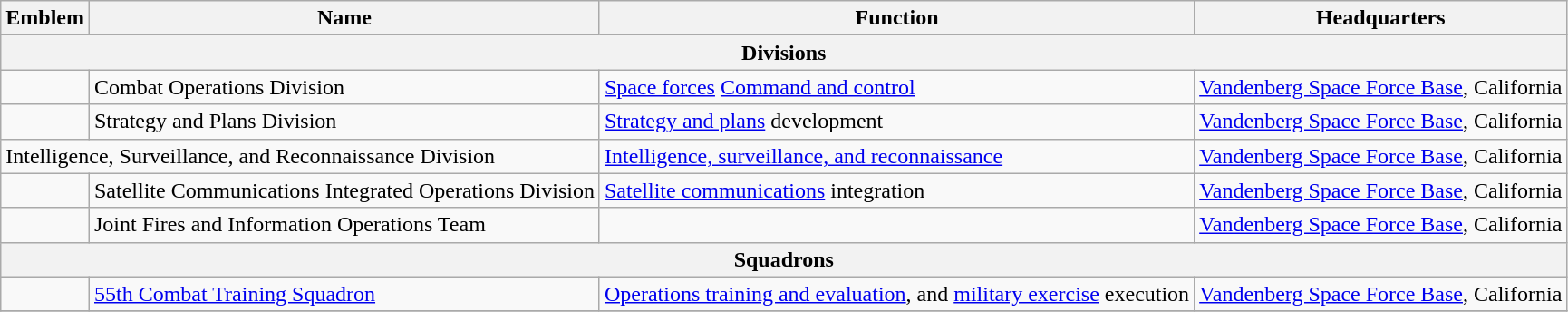<table class="wikitable">
<tr>
<th>Emblem</th>
<th>Name</th>
<th>Function</th>
<th>Headquarters</th>
</tr>
<tr>
<th colspan=4>Divisions</th>
</tr>
<tr>
<td></td>
<td>Combat Operations Division</td>
<td><a href='#'>Space forces</a> <a href='#'>Command and control</a></td>
<td><a href='#'>Vandenberg Space Force Base</a>, California</td>
</tr>
<tr>
<td></td>
<td>Strategy and Plans Division</td>
<td><a href='#'>Strategy and plans</a> development</td>
<td><a href='#'>Vandenberg Space Force Base</a>, California</td>
</tr>
<tr>
<td colspan=2>Intelligence, Surveillance, and Reconnaissance Division</td>
<td><a href='#'>Intelligence, surveillance, and reconnaissance</a></td>
<td><a href='#'>Vandenberg Space Force Base</a>, California</td>
</tr>
<tr>
<td></td>
<td>Satellite Communications Integrated Operations Division</td>
<td><a href='#'>Satellite communications</a> integration</td>
<td><a href='#'>Vandenberg Space Force Base</a>, California</td>
</tr>
<tr>
<td></td>
<td>Joint Fires and Information Operations Team</td>
<td></td>
<td><a href='#'>Vandenberg Space Force Base</a>, California</td>
</tr>
<tr>
<th colspan=4>Squadrons</th>
</tr>
<tr>
<td></td>
<td><a href='#'>55th Combat Training Squadron</a></td>
<td><a href='#'>Operations training and evaluation</a>, and <a href='#'>military exercise</a> execution</td>
<td><a href='#'>Vandenberg Space Force Base</a>, California</td>
</tr>
<tr>
</tr>
</table>
